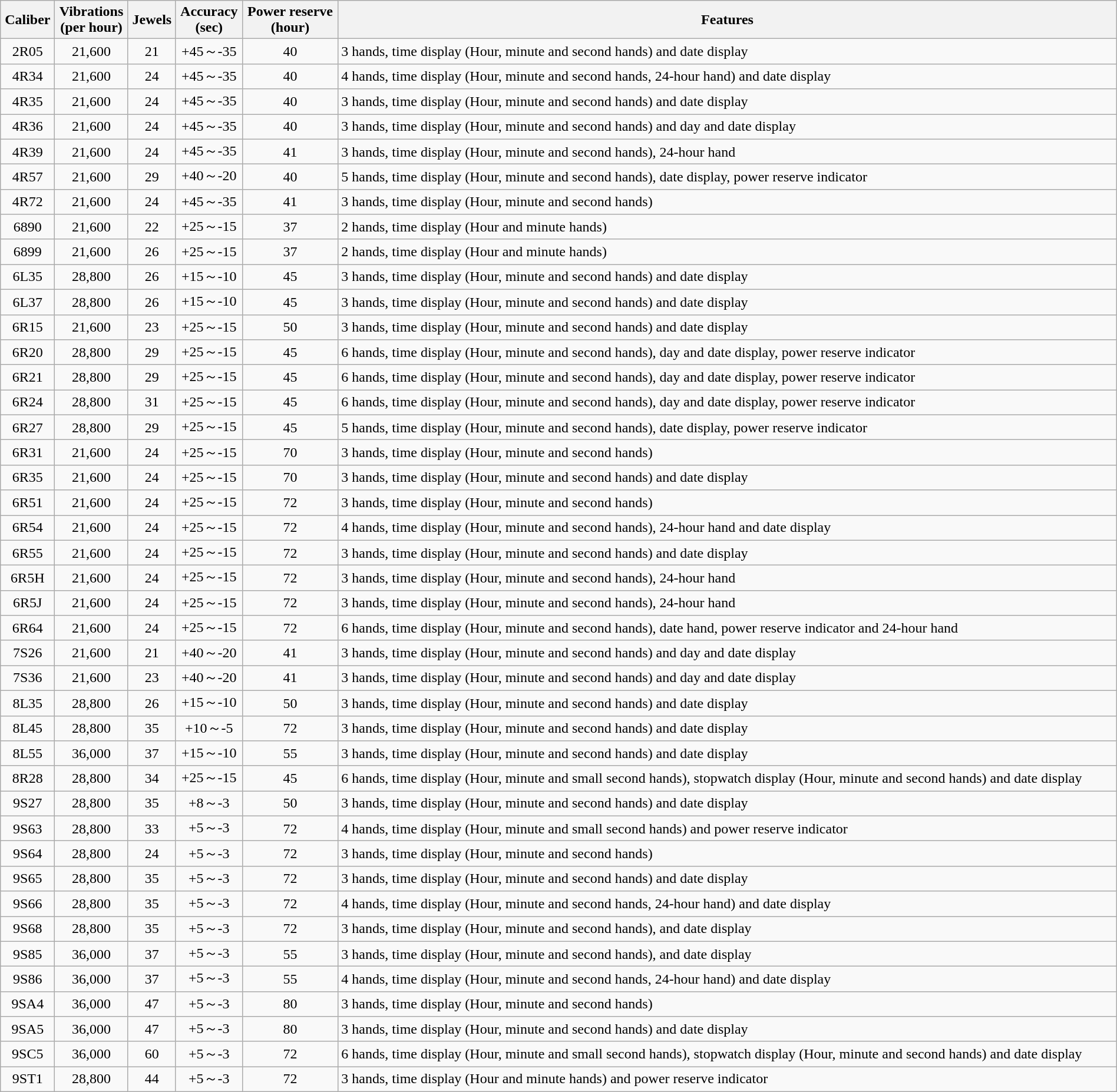<table class="wikitable" style="width:100%;text-align:center">
<tr>
<th>Caliber</th>
<th>Vibrations<br>(per hour)</th>
<th>Jewels</th>
<th>Accuracy<br>(sec)</th>
<th>Power reserve<br>(hour)</th>
<th>Features</th>
</tr>
<tr>
<td>2R05</td>
<td>21,600</td>
<td>21</td>
<td>+45～-35</td>
<td>40</td>
<td style="text-align:left">3 hands, time display (Hour, minute and second hands) and date display</td>
</tr>
<tr>
<td>4R34</td>
<td>21,600</td>
<td>24</td>
<td>+45～-35</td>
<td>40</td>
<td style="text-align:left">4 hands, time display (Hour, minute and second hands, 24-hour hand) and date display</td>
</tr>
<tr>
<td>4R35</td>
<td>21,600</td>
<td>24</td>
<td>+45～-35</td>
<td>40</td>
<td style="text-align:left">3 hands, time display (Hour, minute and second hands) and date display</td>
</tr>
<tr>
<td>4R36</td>
<td>21,600</td>
<td>24</td>
<td>+45～-35</td>
<td>40</td>
<td style="text-align:left">3 hands, time display (Hour, minute and second hands) and day and date display</td>
</tr>
<tr>
<td>4R39</td>
<td>21,600</td>
<td>24</td>
<td>+45～-35</td>
<td>41</td>
<td style="text-align:left">3 hands, time display (Hour, minute and second hands), 24-hour hand</td>
</tr>
<tr>
<td>4R57</td>
<td>21,600</td>
<td>29</td>
<td>+40～-20</td>
<td>40</td>
<td style="text-align:left">5 hands, time display (Hour, minute and second hands), date display, power reserve indicator</td>
</tr>
<tr>
<td>4R72</td>
<td>21,600</td>
<td>24</td>
<td>+45～-35</td>
<td>41</td>
<td style="text-align:left">3 hands, time display (Hour, minute and second hands)</td>
</tr>
<tr>
<td>6890</td>
<td>21,600</td>
<td>22</td>
<td>+25～-15</td>
<td>37</td>
<td style="text-align:left">2 hands, time display (Hour and minute hands)</td>
</tr>
<tr>
<td>6899</td>
<td>21,600</td>
<td>26</td>
<td>+25～-15</td>
<td>37</td>
<td style="text-align:left">2 hands, time display (Hour and minute hands)</td>
</tr>
<tr>
<td>6L35</td>
<td>28,800</td>
<td>26</td>
<td>+15～-10</td>
<td>45</td>
<td style="text-align:left">3 hands, time display (Hour, minute and second hands) and date display</td>
</tr>
<tr>
<td>6L37</td>
<td>28,800</td>
<td>26</td>
<td>+15～-10</td>
<td>45</td>
<td style="text-align:left">3 hands, time display (Hour, minute and second hands) and date display</td>
</tr>
<tr>
<td>6R15</td>
<td>21,600</td>
<td>23</td>
<td>+25～-15</td>
<td>50</td>
<td style="text-align:left">3 hands, time display (Hour, minute and second hands) and date display</td>
</tr>
<tr>
<td>6R20</td>
<td>28,800</td>
<td>29</td>
<td>+25～-15</td>
<td>45</td>
<td style="text-align:left">6 hands, time display (Hour, minute and second hands), day and date display, power reserve indicator</td>
</tr>
<tr>
<td>6R21</td>
<td>28,800</td>
<td>29</td>
<td>+25～-15</td>
<td>45</td>
<td style="text-align:left">6 hands, time display (Hour, minute and second hands), day and date display, power reserve indicator</td>
</tr>
<tr>
<td>6R24</td>
<td>28,800</td>
<td>31</td>
<td>+25～-15</td>
<td>45</td>
<td style="text-align:left">6 hands, time display (Hour, minute and second hands), day and date display, power reserve indicator</td>
</tr>
<tr>
<td>6R27</td>
<td>28,800</td>
<td>29</td>
<td>+25～-15</td>
<td>45</td>
<td style="text-align:left">5 hands, time display (Hour, minute and second hands), date display, power reserve indicator</td>
</tr>
<tr>
<td>6R31</td>
<td>21,600</td>
<td>24</td>
<td>+25～-15</td>
<td>70</td>
<td style="text-align:left">3 hands, time display (Hour, minute and second hands)</td>
</tr>
<tr>
<td>6R35</td>
<td>21,600</td>
<td>24</td>
<td>+25～-15</td>
<td>70</td>
<td style="text-align:left">3 hands, time display (Hour, minute and second hands) and date display</td>
</tr>
<tr>
<td>6R51</td>
<td>21,600</td>
<td>24</td>
<td>+25～-15</td>
<td>72</td>
<td style="text-align:left">3 hands, time display (Hour, minute and second hands)</td>
</tr>
<tr>
<td>6R54</td>
<td>21,600</td>
<td>24</td>
<td>+25～-15</td>
<td>72</td>
<td style="text-align:left">4 hands, time display (Hour, minute and second hands), 24-hour hand and date display</td>
</tr>
<tr>
<td>6R55</td>
<td>21,600</td>
<td>24</td>
<td>+25～-15</td>
<td>72</td>
<td style="text-align:left">3 hands, time display (Hour, minute and second hands) and date display</td>
</tr>
<tr>
<td>6R5H</td>
<td>21,600</td>
<td>24</td>
<td>+25～-15</td>
<td>72</td>
<td style="text-align:left">3 hands, time display (Hour, minute and second hands), 24-hour hand</td>
</tr>
<tr>
<td>6R5J</td>
<td>21,600</td>
<td>24</td>
<td>+25～-15</td>
<td>72</td>
<td style="text-align:left">3 hands, time display (Hour, minute and second hands), 24-hour hand</td>
</tr>
<tr>
<td>6R64</td>
<td>21,600</td>
<td>24</td>
<td>+25～-15</td>
<td>72</td>
<td style="text-align:left">6 hands, time display (Hour, minute and second hands), date hand, power reserve indicator and 24-hour hand</td>
</tr>
<tr>
<td>7S26</td>
<td>21,600</td>
<td>21</td>
<td>+40～-20</td>
<td>41</td>
<td style="text-align:left">3 hands, time display (Hour, minute and second hands) and day and date display</td>
</tr>
<tr>
<td>7S36</td>
<td>21,600</td>
<td>23</td>
<td>+40～-20</td>
<td>41</td>
<td style="text-align:left">3 hands, time display (Hour, minute and second hands) and day and date display</td>
</tr>
<tr>
<td>8L35</td>
<td>28,800</td>
<td>26</td>
<td>+15～-10</td>
<td>50</td>
<td style="text-align:left">3 hands, time display (Hour, minute and second hands) and date display</td>
</tr>
<tr>
<td>8L45</td>
<td>28,800</td>
<td>35</td>
<td>+10～-5</td>
<td>72</td>
<td style="text-align:left">3 hands, time display (Hour, minute and second hands) and date display</td>
</tr>
<tr>
<td>8L55</td>
<td>36,000</td>
<td>37</td>
<td>+15～-10</td>
<td>55</td>
<td style="text-align:left">3 hands, time display (Hour, minute and second hands) and date display</td>
</tr>
<tr>
<td>8R28</td>
<td>28,800</td>
<td>34</td>
<td>+25～-15</td>
<td>45</td>
<td style="text-align:left">6 hands, time display (Hour, minute and small second hands), stopwatch display (Hour, minute and second hands) and date display</td>
</tr>
<tr>
<td>9S27<br></td>
<td>28,800</td>
<td>35</td>
<td>+8～-3</td>
<td>50</td>
<td style="text-align:left">3 hands, time display (Hour, minute and second hands) and date display</td>
</tr>
<tr>
<td>9S63</td>
<td>28,800</td>
<td>33</td>
<td>+5～-3</td>
<td>72</td>
<td style="text-align:left">4 hands, time display (Hour, minute and small second hands) and power reserve indicator</td>
</tr>
<tr>
<td>9S64</td>
<td>28,800</td>
<td>24</td>
<td>+5～-3</td>
<td>72</td>
<td style="text-align:left">3 hands, time display (Hour, minute and second hands)</td>
</tr>
<tr>
<td>9S65</td>
<td>28,800</td>
<td>35</td>
<td>+5～-3</td>
<td>72</td>
<td style="text-align:left">3 hands, time display (Hour, minute and second hands) and date display</td>
</tr>
<tr>
<td>9S66</td>
<td>28,800</td>
<td>35</td>
<td>+5～-3</td>
<td>72</td>
<td style="text-align:left">4 hands, time display (Hour, minute and second hands, 24-hour hand) and date display</td>
</tr>
<tr>
<td>9S68</td>
<td>28,800</td>
<td>35</td>
<td>+5～-3</td>
<td>72</td>
<td style="text-align:left">3 hands, time display (Hour, minute and second hands), and date display</td>
</tr>
<tr>
<td>9S85</td>
<td>36,000</td>
<td>37</td>
<td>+5～-3</td>
<td>55</td>
<td style="text-align:left">3 hands, time display (Hour, minute and second hands), and date display</td>
</tr>
<tr>
<td>9S86</td>
<td>36,000</td>
<td>37</td>
<td>+5～-3</td>
<td>55</td>
<td style="text-align:left">4 hands, time display (Hour, minute and second hands, 24-hour hand) and date display</td>
</tr>
<tr>
<td>9SA4</td>
<td>36,000</td>
<td>47</td>
<td>+5～-3</td>
<td>80</td>
<td style="text-align:left">3 hands, time display (Hour, minute and second hands)</td>
</tr>
<tr>
<td>9SA5</td>
<td>36,000</td>
<td>47</td>
<td>+5～-3</td>
<td>80</td>
<td style="text-align:left">3 hands, time display (Hour, minute and second hands) and date display</td>
</tr>
<tr>
<td>9SC5</td>
<td>36,000</td>
<td>60</td>
<td>+5～-3</td>
<td>72</td>
<td style="text-align:left">6 hands, time display (Hour, minute and small second hands), stopwatch display (Hour, minute and second hands) and date display</td>
</tr>
<tr>
<td>9ST1</td>
<td>28,800</td>
<td>44</td>
<td>+5～-3</td>
<td>72</td>
<td style="text-align:left">3 hands, time display (Hour and minute hands) and power reserve indicator</td>
</tr>
</table>
